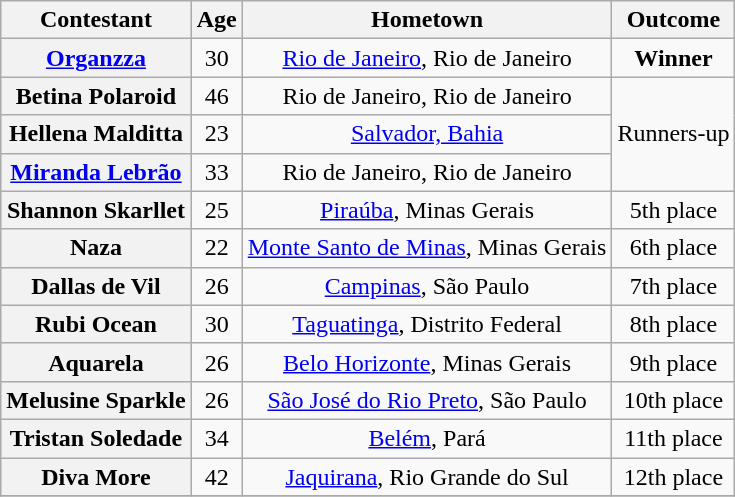<table class="wikitable sortable" style="text-align:center">
<tr>
<th scope="col">Contestant</th>
<th scope="col">Age</th>
<th scope="col">Hometown</th>
<th scope="col">Outcome</th>
</tr>
<tr>
<th scope="row"><a href='#'>Organzza</a></th>
<td>30</td>
<td><a href='#'>Rio de Janeiro</a>, Rio de Janeiro</td>
<td><strong>Winner</strong></td>
</tr>
<tr>
<th scope="row">Betina Polaroid</th>
<td>46</td>
<td>Rio de Janeiro, Rio de Janeiro</td>
<td rowspan="3">Runners-up</td>
</tr>
<tr>
<th scope="row">Hellena Malditta</th>
<td>23</td>
<td><a href='#'>Salvador, Bahia</a></td>
</tr>
<tr>
<th scope="row"><a href='#'>Miranda Lebrão</a></th>
<td>33</td>
<td>Rio de Janeiro, Rio de Janeiro</td>
</tr>
<tr>
<th scope="row">Shannon Skarllet</th>
<td>25</td>
<td><a href='#'>Piraúba</a>, Minas Gerais</td>
<td>5th place</td>
</tr>
<tr>
<th scope="row">Naza</th>
<td>22</td>
<td nowrap><a href='#'>Monte Santo de Minas</a>, Minas Gerais</td>
<td>6th place</td>
</tr>
<tr>
<th scope="row">Dallas de Vil</th>
<td>26</td>
<td><a href='#'>Campinas</a>, São Paulo</td>
<td>7th place</td>
</tr>
<tr>
<th scope="row">Rubi Ocean</th>
<td>30</td>
<td><a href='#'>Taguatinga</a>, Distrito Federal</td>
<td>8th place</td>
</tr>
<tr>
<th scope="row">Aquarela</th>
<td>26</td>
<td><a href='#'>Belo Horizonte</a>, Minas Gerais</td>
<td>9th place</td>
</tr>
<tr>
<th scope="row" nowrap>Melusine Sparkle</th>
<td>26</td>
<td><a href='#'>São José do Rio Preto</a>, São Paulo</td>
<td>10th place</td>
</tr>
<tr>
<th scope="row">Tristan Soledade</th>
<td>34</td>
<td><a href='#'>Belém</a>, Pará</td>
<td>11th place</td>
</tr>
<tr>
<th scope="row">Diva More</th>
<td>42</td>
<td><a href='#'>Jaquirana</a>, Rio Grande do Sul</td>
<td>12th place</td>
</tr>
<tr>
</tr>
</table>
